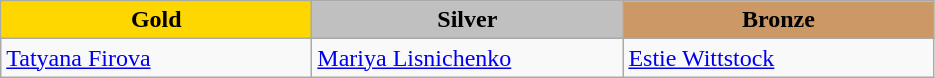<table class="wikitable" style="text-align:left">
<tr align="center">
<td width=200 bgcolor=gold><strong>Gold</strong></td>
<td width=200 bgcolor=silver><strong>Silver</strong></td>
<td width=200 bgcolor=CC9966><strong>Bronze</strong></td>
</tr>
<tr>
<td><a href='#'>Tatyana Firova</a><br><em></em></td>
<td><a href='#'>Mariya Lisnichenko</a><br><em></em></td>
<td><a href='#'>Estie Wittstock</a><br><em></em></td>
</tr>
</table>
